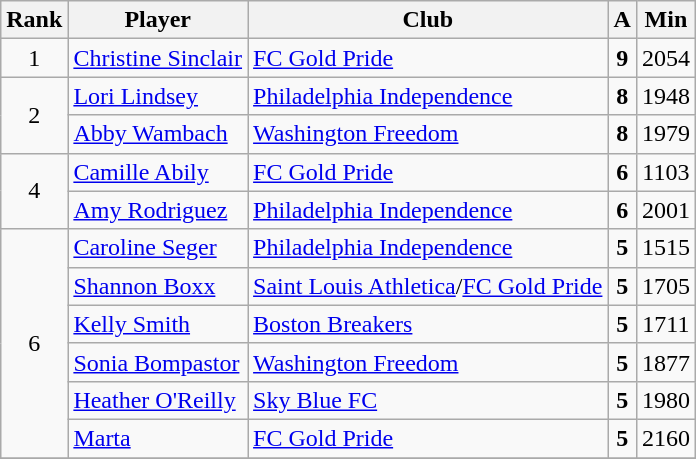<table class=wikitable>
<tr>
<th>Rank</th>
<th>Player</th>
<th>Club</th>
<th>A</th>
<th>Min</th>
</tr>
<tr>
<td align=center>1</td>
<td> <a href='#'>Christine Sinclair</a></td>
<td><a href='#'>FC Gold Pride</a></td>
<td align=center><strong>9</strong></td>
<td align=center>2054</td>
</tr>
<tr>
<td rowspan=2 align=center>2</td>
<td> <a href='#'>Lori Lindsey</a></td>
<td><a href='#'>Philadelphia Independence</a></td>
<td align=center><strong>8</strong></td>
<td align=center>1948</td>
</tr>
<tr>
<td> <a href='#'>Abby Wambach</a></td>
<td><a href='#'>Washington Freedom</a></td>
<td align=center><strong>8</strong></td>
<td align=center>1979</td>
</tr>
<tr>
<td rowspan=2 align=center>4</td>
<td> <a href='#'>Camille Abily</a></td>
<td><a href='#'>FC Gold Pride</a></td>
<td align=center><strong>6</strong></td>
<td align=center>1103</td>
</tr>
<tr>
<td> <a href='#'>Amy Rodriguez</a></td>
<td><a href='#'>Philadelphia Independence</a></td>
<td align=center><strong>6</strong></td>
<td align=center>2001</td>
</tr>
<tr>
<td rowspan=6 align=center>6</td>
<td> <a href='#'>Caroline Seger</a></td>
<td><a href='#'>Philadelphia Independence</a></td>
<td align=center><strong>5</strong></td>
<td align=center>1515</td>
</tr>
<tr>
<td> <a href='#'>Shannon Boxx</a></td>
<td><a href='#'>Saint Louis Athletica</a>/<a href='#'>FC Gold Pride</a></td>
<td align=center><strong>5</strong></td>
<td align=center>1705</td>
</tr>
<tr>
<td> <a href='#'>Kelly Smith</a></td>
<td><a href='#'>Boston Breakers</a></td>
<td align=center><strong>5</strong></td>
<td align=center>1711</td>
</tr>
<tr>
<td> <a href='#'>Sonia Bompastor</a></td>
<td><a href='#'>Washington Freedom</a></td>
<td align=center><strong>5</strong></td>
<td align=center>1877</td>
</tr>
<tr>
<td> <a href='#'>Heather O'Reilly</a></td>
<td><a href='#'>Sky Blue FC</a></td>
<td align=center><strong>5</strong></td>
<td align=center>1980</td>
</tr>
<tr>
<td> <a href='#'>Marta</a></td>
<td><a href='#'>FC Gold Pride</a></td>
<td align=center><strong>5</strong></td>
<td align=center>2160</td>
</tr>
<tr>
</tr>
</table>
